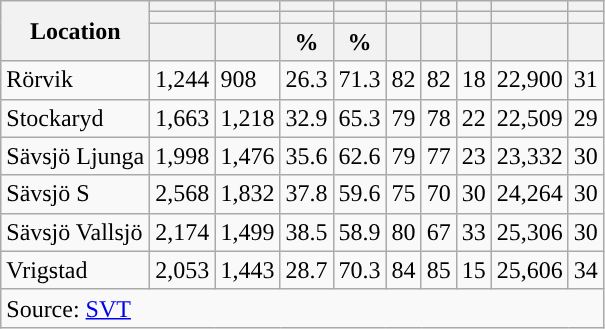<table role="presentation" class="wikitable sortable mw-collapsible">
<tr>
<th rowspan="3">Location</th>
<th></th>
<th></th>
<th></th>
<th></th>
<th></th>
<th></th>
<th></th>
<th></th>
<th></th>
</tr>
<tr>
<th></th>
<th></th>
<th style="background:"></th>
<th style="background:"></th>
<th></th>
<th></th>
<th></th>
<th></th>
<th></th>
</tr>
<tr>
<th data-sort-type="number"></th>
<th data-sort-type="number"></th>
<th data-sort-type="number">%</th>
<th data-sort-type="number">%</th>
<th data-sort-type="number"></th>
<th data-sort-type="number"></th>
<th data-sort-type="number"></th>
<th data-sort-type="number"></th>
<th data-sort-type="number"></th>
</tr>
<tr>
<td align="left">Rörvik</td>
<td>1,244</td>
<td>908</td>
<td>26.3</td>
<td>71.3</td>
<td>82</td>
<td>82</td>
<td>18</td>
<td>22,900</td>
<td>31</td>
</tr>
<tr>
<td align="left">Stockaryd</td>
<td>1,663</td>
<td>1,218</td>
<td>32.9</td>
<td>65.3</td>
<td>79</td>
<td>78</td>
<td>22</td>
<td>22,509</td>
<td>29</td>
</tr>
<tr>
<td align="left">Sävsjö Ljunga</td>
<td>1,998</td>
<td>1,476</td>
<td>35.6</td>
<td>62.6</td>
<td>79</td>
<td>77</td>
<td>23</td>
<td>23,332</td>
<td>30</td>
</tr>
<tr>
<td align="left">Sävsjö S</td>
<td>2,568</td>
<td>1,832</td>
<td>37.8</td>
<td>59.6</td>
<td>75</td>
<td>70</td>
<td>30</td>
<td>24,264</td>
<td>30</td>
</tr>
<tr>
<td align="left">Sävsjö Vallsjö</td>
<td>2,174</td>
<td>1,499</td>
<td>38.5</td>
<td>58.9</td>
<td>80</td>
<td>67</td>
<td>33</td>
<td>25,306</td>
<td>30</td>
</tr>
<tr>
<td align="left">Vrigstad</td>
<td>2,053</td>
<td>1,443</td>
<td>28.7</td>
<td>70.3</td>
<td>84</td>
<td>85</td>
<td>15</td>
<td>25,606</td>
<td>34</td>
</tr>
<tr>
<td colspan="10" align="left">Source: <a href='#'>SVT</a></td>
</tr>
</table>
